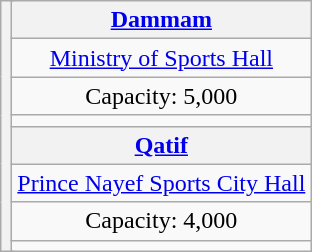<table class="wikitable" style="text-align:center">
<tr>
<th rowspan="8" colspan="2"></th>
<th><a href='#'>Dammam</a></th>
</tr>
<tr>
<td><a href='#'>Ministry of Sports Hall</a></td>
</tr>
<tr>
<td>Capacity: 5,000</td>
</tr>
<tr>
<td></td>
</tr>
<tr>
<th><a href='#'>Qatif</a></th>
</tr>
<tr>
<td><a href='#'>Prince Nayef Sports City Hall</a></td>
</tr>
<tr>
<td>Capacity: 4,000</td>
</tr>
<tr>
<td></td>
</tr>
</table>
